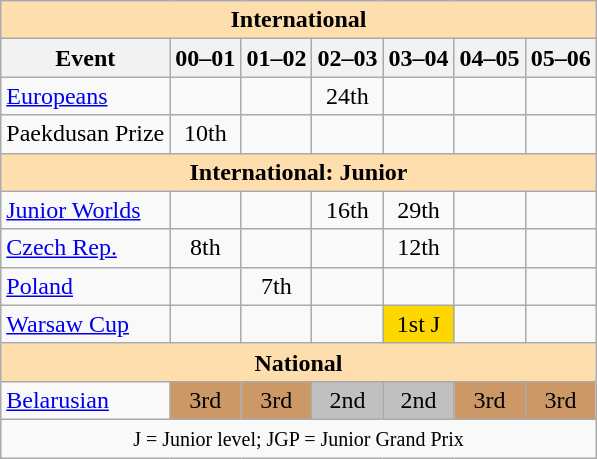<table class="wikitable" style="text-align:center">
<tr>
<th style="background-color: #ffdead; " colspan=7 align=center>International</th>
</tr>
<tr>
<th>Event</th>
<th>00–01</th>
<th>01–02</th>
<th>02–03</th>
<th>03–04</th>
<th>04–05</th>
<th>05–06</th>
</tr>
<tr>
<td align=left><a href='#'>Europeans</a></td>
<td></td>
<td></td>
<td>24th</td>
<td></td>
<td></td>
<td></td>
</tr>
<tr>
<td align=left>Paekdusan Prize</td>
<td>10th</td>
<td></td>
<td></td>
<td></td>
<td></td>
<td></td>
</tr>
<tr>
<th style="background-color: #ffdead; " colspan=7 align=center>International: Junior</th>
</tr>
<tr>
<td align=left><a href='#'>Junior Worlds</a></td>
<td></td>
<td></td>
<td>16th</td>
<td>29th</td>
<td></td>
<td></td>
</tr>
<tr>
<td align=left> <a href='#'>Czech Rep.</a></td>
<td>8th</td>
<td></td>
<td></td>
<td>12th</td>
<td></td>
<td></td>
</tr>
<tr>
<td align=left> <a href='#'>Poland</a></td>
<td></td>
<td>7th</td>
<td></td>
<td></td>
<td></td>
<td></td>
</tr>
<tr>
<td align=left><a href='#'>Warsaw Cup</a></td>
<td></td>
<td></td>
<td></td>
<td bgcolor=gold>1st J</td>
<td></td>
<td></td>
</tr>
<tr>
<th style="background-color: #ffdead; " colspan=7 align=center>National</th>
</tr>
<tr>
<td align=left><a href='#'>Belarusian</a></td>
<td bgcolor=cc9966>3rd</td>
<td bgcolor=cc9966>3rd</td>
<td bgcolor=silver>2nd</td>
<td bgcolor=silver>2nd</td>
<td bgcolor=cc9966>3rd</td>
<td bgcolor=cc9966>3rd</td>
</tr>
<tr>
<td colspan=7 align=center><small> J = Junior level; JGP = Junior Grand Prix </small></td>
</tr>
</table>
